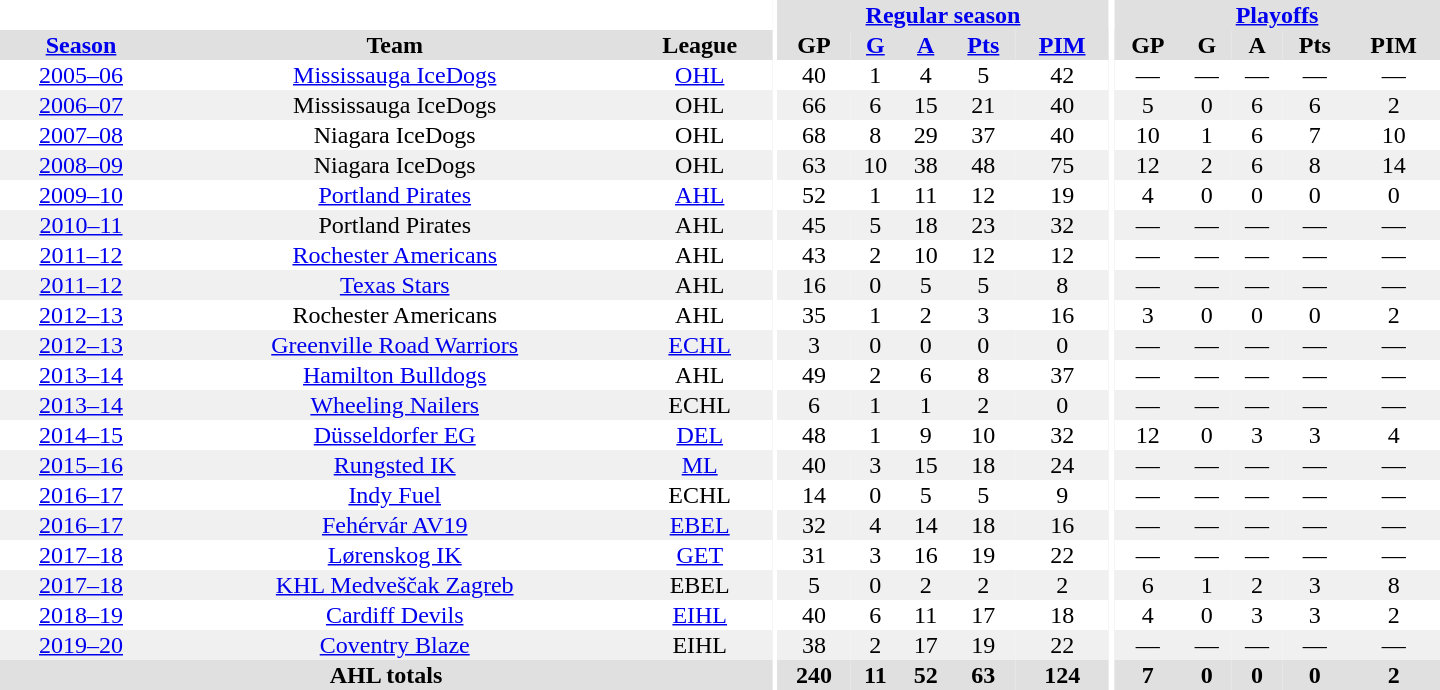<table border="0" cellpadding="1" cellspacing="0" style="text-align:center; width:60em">
<tr bgcolor="#e0e0e0">
<th colspan="3" bgcolor="#ffffff"></th>
<th rowspan="99" bgcolor="#ffffff"></th>
<th colspan="5"><a href='#'>Regular season</a></th>
<th rowspan="99" bgcolor="#ffffff"></th>
<th colspan="5"><a href='#'>Playoffs</a></th>
</tr>
<tr bgcolor="#e0e0e0">
<th><a href='#'>Season</a></th>
<th>Team</th>
<th>League</th>
<th>GP</th>
<th><a href='#'>G</a></th>
<th><a href='#'>A</a></th>
<th><a href='#'>Pts</a></th>
<th><a href='#'>PIM</a></th>
<th>GP</th>
<th>G</th>
<th>A</th>
<th>Pts</th>
<th>PIM</th>
</tr>
<tr>
<td><a href='#'>2005–06</a></td>
<td><a href='#'>Mississauga IceDogs</a></td>
<td><a href='#'>OHL</a></td>
<td>40</td>
<td>1</td>
<td>4</td>
<td>5</td>
<td>42</td>
<td>—</td>
<td>—</td>
<td>—</td>
<td>—</td>
<td>—</td>
</tr>
<tr bgcolor="#f0f0f0">
<td><a href='#'>2006–07</a></td>
<td>Mississauga IceDogs</td>
<td>OHL</td>
<td>66</td>
<td>6</td>
<td>15</td>
<td>21</td>
<td>40</td>
<td>5</td>
<td>0</td>
<td>6</td>
<td>6</td>
<td>2</td>
</tr>
<tr>
<td><a href='#'>2007–08</a></td>
<td>Niagara IceDogs</td>
<td>OHL</td>
<td>68</td>
<td>8</td>
<td>29</td>
<td>37</td>
<td>40</td>
<td>10</td>
<td>1</td>
<td>6</td>
<td>7</td>
<td>10</td>
</tr>
<tr bgcolor="#f0f0f0">
<td><a href='#'>2008–09</a></td>
<td>Niagara IceDogs</td>
<td>OHL</td>
<td>63</td>
<td>10</td>
<td>38</td>
<td>48</td>
<td>75</td>
<td>12</td>
<td>2</td>
<td>6</td>
<td>8</td>
<td>14</td>
</tr>
<tr>
<td><a href='#'>2009–10</a></td>
<td><a href='#'>Portland Pirates</a></td>
<td><a href='#'>AHL</a></td>
<td>52</td>
<td>1</td>
<td>11</td>
<td>12</td>
<td>19</td>
<td>4</td>
<td>0</td>
<td>0</td>
<td>0</td>
<td>0</td>
</tr>
<tr bgcolor="#f0f0f0">
<td><a href='#'>2010–11</a></td>
<td>Portland Pirates</td>
<td>AHL</td>
<td>45</td>
<td>5</td>
<td>18</td>
<td>23</td>
<td>32</td>
<td>—</td>
<td>—</td>
<td>—</td>
<td>—</td>
<td>—</td>
</tr>
<tr>
<td><a href='#'>2011–12</a></td>
<td><a href='#'>Rochester Americans</a></td>
<td>AHL</td>
<td>43</td>
<td>2</td>
<td>10</td>
<td>12</td>
<td>12</td>
<td>—</td>
<td>—</td>
<td>—</td>
<td>—</td>
<td>—</td>
</tr>
<tr bgcolor="#f0f0f0">
<td><a href='#'>2011–12</a></td>
<td><a href='#'>Texas Stars</a></td>
<td>AHL</td>
<td>16</td>
<td>0</td>
<td>5</td>
<td>5</td>
<td>8</td>
<td>—</td>
<td>—</td>
<td>—</td>
<td>—</td>
<td>—</td>
</tr>
<tr>
<td><a href='#'>2012–13</a></td>
<td>Rochester Americans</td>
<td>AHL</td>
<td>35</td>
<td>1</td>
<td>2</td>
<td>3</td>
<td>16</td>
<td>3</td>
<td>0</td>
<td>0</td>
<td>0</td>
<td>2</td>
</tr>
<tr bgcolor="#f0f0f0">
<td><a href='#'>2012–13</a></td>
<td><a href='#'>Greenville Road Warriors</a></td>
<td><a href='#'>ECHL</a></td>
<td>3</td>
<td>0</td>
<td>0</td>
<td>0</td>
<td>0</td>
<td>—</td>
<td>—</td>
<td>—</td>
<td>—</td>
<td>—</td>
</tr>
<tr>
<td><a href='#'>2013–14</a></td>
<td><a href='#'>Hamilton Bulldogs</a></td>
<td>AHL</td>
<td>49</td>
<td>2</td>
<td>6</td>
<td>8</td>
<td>37</td>
<td>—</td>
<td>—</td>
<td>—</td>
<td>—</td>
<td>—</td>
</tr>
<tr bgcolor="#f0f0f0">
<td><a href='#'>2013–14</a></td>
<td><a href='#'>Wheeling Nailers</a></td>
<td>ECHL</td>
<td>6</td>
<td>1</td>
<td>1</td>
<td>2</td>
<td>0</td>
<td>—</td>
<td>—</td>
<td>—</td>
<td>—</td>
<td>—</td>
</tr>
<tr>
<td><a href='#'>2014–15</a></td>
<td><a href='#'>Düsseldorfer EG</a></td>
<td><a href='#'>DEL</a></td>
<td>48</td>
<td>1</td>
<td>9</td>
<td>10</td>
<td>32</td>
<td>12</td>
<td>0</td>
<td>3</td>
<td>3</td>
<td>4</td>
</tr>
<tr bgcolor="#f0f0f0">
<td><a href='#'>2015–16</a></td>
<td><a href='#'>Rungsted IK</a></td>
<td><a href='#'>ML</a></td>
<td>40</td>
<td>3</td>
<td>15</td>
<td>18</td>
<td>24</td>
<td>—</td>
<td>—</td>
<td>—</td>
<td>—</td>
<td>—</td>
</tr>
<tr>
<td><a href='#'>2016–17</a></td>
<td><a href='#'>Indy Fuel</a></td>
<td>ECHL</td>
<td>14</td>
<td>0</td>
<td>5</td>
<td>5</td>
<td>9</td>
<td>—</td>
<td>—</td>
<td>—</td>
<td>—</td>
<td>—</td>
</tr>
<tr bgcolor="#f0f0f0">
<td><a href='#'>2016–17</a></td>
<td><a href='#'>Fehérvár AV19</a></td>
<td><a href='#'>EBEL</a></td>
<td>32</td>
<td>4</td>
<td>14</td>
<td>18</td>
<td>16</td>
<td>—</td>
<td>—</td>
<td>—</td>
<td>—</td>
<td>—</td>
</tr>
<tr>
<td><a href='#'>2017–18</a></td>
<td><a href='#'>Lørenskog IK</a></td>
<td><a href='#'>GET</a></td>
<td>31</td>
<td>3</td>
<td>16</td>
<td>19</td>
<td>22</td>
<td>—</td>
<td>—</td>
<td>—</td>
<td>—</td>
<td>—</td>
</tr>
<tr bgcolor="#f0f0f0">
<td><a href='#'>2017–18</a></td>
<td><a href='#'>KHL Medveščak Zagreb</a></td>
<td>EBEL</td>
<td>5</td>
<td>0</td>
<td>2</td>
<td>2</td>
<td>2</td>
<td>6</td>
<td>1</td>
<td>2</td>
<td>3</td>
<td>8</td>
</tr>
<tr>
<td><a href='#'>2018–19</a></td>
<td><a href='#'>Cardiff Devils</a></td>
<td><a href='#'>EIHL</a></td>
<td>40</td>
<td>6</td>
<td>11</td>
<td>17</td>
<td>18</td>
<td>4</td>
<td>0</td>
<td>3</td>
<td>3</td>
<td>2</td>
</tr>
<tr>
</tr>
<tr bgcolor="#f0f0f0">
<td><a href='#'>2019–20</a></td>
<td><a href='#'>Coventry Blaze</a></td>
<td>EIHL</td>
<td>38</td>
<td>2</td>
<td>17</td>
<td>19</td>
<td>22</td>
<td>—</td>
<td>—</td>
<td>—</td>
<td>—</td>
<td>—</td>
</tr>
<tr>
</tr>
<tr bgcolor="#e0e0e0">
<th colspan="3">AHL totals</th>
<th>240</th>
<th>11</th>
<th>52</th>
<th>63</th>
<th>124</th>
<th>7</th>
<th>0</th>
<th>0</th>
<th>0</th>
<th>2</th>
</tr>
</table>
